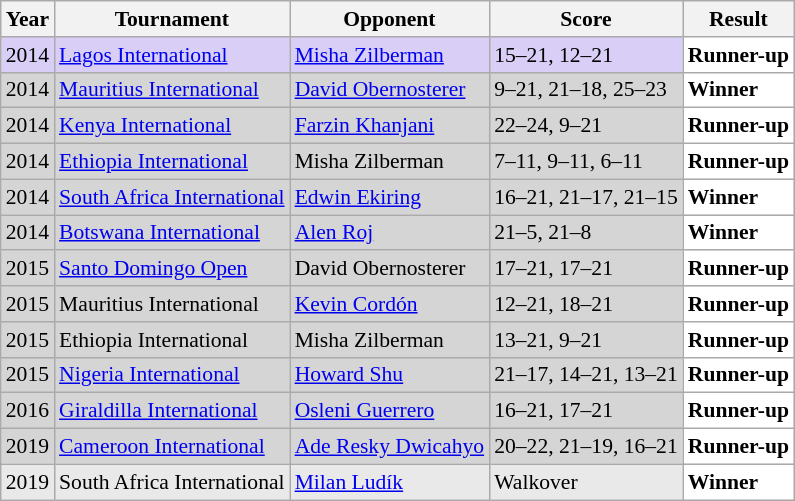<table class="sortable wikitable" style="font-size: 90%;">
<tr>
<th>Year</th>
<th>Tournament</th>
<th>Opponent</th>
<th>Score</th>
<th>Result</th>
</tr>
<tr style="background:#D8CEF6">
<td align="center">2014</td>
<td align="left"><a href='#'>Lagos International</a></td>
<td align="left"> <a href='#'>Misha Zilberman</a></td>
<td align="left">15–21, 12–21</td>
<td style="text-align:left; background:white"> <strong>Runner-up</strong></td>
</tr>
<tr style="background:#D5D5D5">
<td align="center">2014</td>
<td align="left"><a href='#'>Mauritius International</a></td>
<td align="left"> <a href='#'>David Obernosterer</a></td>
<td align="left">9–21, 21–18, 25–23</td>
<td style="text-align:left; background:white"> <strong>Winner</strong></td>
</tr>
<tr style="background:#D5D5D5">
<td align="center">2014</td>
<td align="left"><a href='#'>Kenya International</a></td>
<td align="left"> <a href='#'>Farzin Khanjani</a></td>
<td align="left">22–24, 9–21</td>
<td style="text-align:left; background:white"> <strong>Runner-up</strong></td>
</tr>
<tr style="background:#D5D5D5">
<td align="center">2014</td>
<td align="left"><a href='#'>Ethiopia International</a></td>
<td align="left"> Misha Zilberman</td>
<td align="left">7–11, 9–11, 6–11</td>
<td style="text-align:left; background:white"> <strong>Runner-up</strong></td>
</tr>
<tr style="background:#D5D5D5">
<td align="center">2014</td>
<td align="left"><a href='#'>South Africa International</a></td>
<td align="left"> <a href='#'>Edwin Ekiring</a></td>
<td align="left">16–21, 21–17, 21–15</td>
<td style="text-align:left; background:white"> <strong>Winner</strong></td>
</tr>
<tr style="background:#D5D5D5">
<td align="center">2014</td>
<td align="left"><a href='#'>Botswana International</a></td>
<td align="left"> <a href='#'>Alen Roj</a></td>
<td align="left">21–5, 21–8</td>
<td style="text-align:left; background:white"> <strong>Winner</strong></td>
</tr>
<tr style="background:#D5D5D5">
<td align="center">2015</td>
<td align="left"><a href='#'>Santo Domingo Open</a></td>
<td align="left"> David Obernosterer</td>
<td align="left">17–21, 17–21</td>
<td style="text-align:left; background:white"> <strong>Runner-up</strong></td>
</tr>
<tr style="background:#D5D5D5">
<td align="center">2015</td>
<td align="left">Mauritius International</td>
<td align="left"> <a href='#'>Kevin Cordón</a></td>
<td align="left">12–21, 18–21</td>
<td style="text-align:left; background:white"> <strong>Runner-up</strong></td>
</tr>
<tr style="background:#D5D5D5">
<td align="center">2015</td>
<td align="left">Ethiopia International</td>
<td align="left"> Misha Zilberman</td>
<td align="left">13–21, 9–21</td>
<td style="text-align:left; background:white"> <strong>Runner-up</strong></td>
</tr>
<tr style="background:#D5D5D5">
<td align="center">2015</td>
<td align="left"><a href='#'>Nigeria International</a></td>
<td align="left"> <a href='#'>Howard Shu</a></td>
<td align="left">21–17, 14–21, 13–21</td>
<td style="text-align:left; background:white"> <strong>Runner-up</strong></td>
</tr>
<tr style="background:#D5D5D5">
<td align="center">2016</td>
<td align="left"><a href='#'>Giraldilla International</a></td>
<td align="left"> <a href='#'>Osleni Guerrero</a></td>
<td align="left">16–21, 17–21</td>
<td style="text-align:left; background:white"> <strong>Runner-up</strong></td>
</tr>
<tr style="background:#D5D5D5">
<td align="center">2019</td>
<td align="left"><a href='#'>Cameroon International</a></td>
<td align="left"> <a href='#'>Ade Resky Dwicahyo</a></td>
<td align="left">20–22, 21–19, 16–21</td>
<td style="text-align:left; background:white"> <strong>Runner-up</strong></td>
</tr>
<tr style="background:#E9E9E9">
<td align="center">2019</td>
<td align="left">South Africa International</td>
<td align="left"> <a href='#'>Milan Ludík</a></td>
<td align="left">Walkover</td>
<td style="text-align:left; background:white"> <strong>Winner</strong></td>
</tr>
</table>
